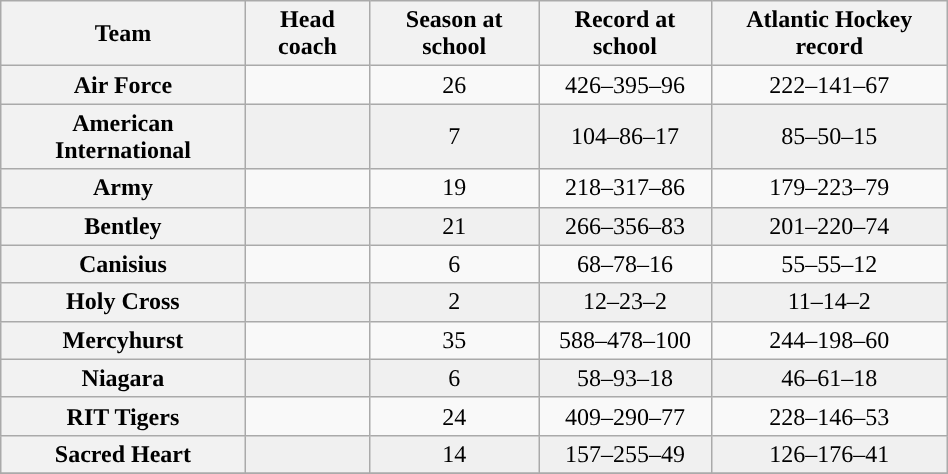<table class="wikitable sortable" style="text-align: center; "width=50%">
<tr>
<th>Team</th>
<th>Head coach</th>
<th>Season at school</th>
<th>Record at school</th>
<th>Atlantic Hockey record</th>
</tr>
<tr>
<th>Air Force</th>
<td></td>
<td>26</td>
<td>426–395–96</td>
<td>222–141–67</td>
</tr>
<tr bgcolor=f0f0f0>
<th>American International</th>
<td></td>
<td>7</td>
<td>104–86–17</td>
<td>85–50–15</td>
</tr>
<tr>
<th>Army</th>
<td></td>
<td>19</td>
<td>218–317–86</td>
<td>179–223–79</td>
</tr>
<tr bgcolor=f0f0f0>
<th>Bentley</th>
<td></td>
<td>21</td>
<td>266–356–83</td>
<td>201–220–74</td>
</tr>
<tr>
<th>Canisius</th>
<td></td>
<td>6</td>
<td>68–78–16</td>
<td>55–55–12</td>
</tr>
<tr bgcolor=f0f0f0>
<th>Holy Cross</th>
<td></td>
<td>2</td>
<td>12–23–2</td>
<td>11–14–2</td>
</tr>
<tr>
<th>Mercyhurst</th>
<td></td>
<td>35</td>
<td>588–478–100</td>
<td>244–198–60</td>
</tr>
<tr bgcolor=f0f0f0>
<th>Niagara</th>
<td></td>
<td>6</td>
<td>58–93–18</td>
<td>46–61–18</td>
</tr>
<tr>
<th>RIT Tigers</th>
<td></td>
<td>24</td>
<td>409–290–77</td>
<td>228–146–53</td>
</tr>
<tr bgcolor=f0f0f0>
<th>Sacred Heart</th>
<td></td>
<td>14</td>
<td>157–255–49</td>
<td>126–176–41</td>
</tr>
<tr>
</tr>
</table>
